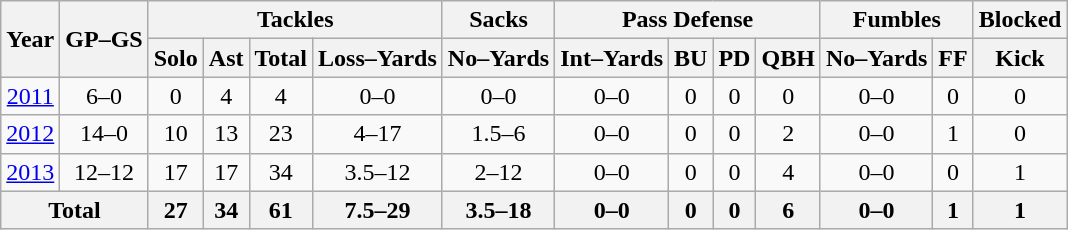<table class=wikitable style="text-align:center;">
<tr>
<th rowspan=2>Year</th>
<th rowspan=2>GP–GS</th>
<th colspan=4>Tackles</th>
<th>Sacks</th>
<th colspan=4>Pass Defense</th>
<th colspan=2>Fumbles</th>
<th>Blocked</th>
</tr>
<tr>
<th>Solo</th>
<th>Ast</th>
<th>Total</th>
<th>Loss–Yards</th>
<th>No–Yards</th>
<th>Int–Yards</th>
<th>BU</th>
<th>PD</th>
<th>QBH</th>
<th>No–Yards</th>
<th>FF</th>
<th>Kick</th>
</tr>
<tr>
<td><a href='#'>2011</a></td>
<td>6–0</td>
<td>0</td>
<td>4</td>
<td>4</td>
<td>0–0</td>
<td>0–0</td>
<td>0–0</td>
<td>0</td>
<td>0</td>
<td>0</td>
<td>0–0</td>
<td>0</td>
<td>0</td>
</tr>
<tr>
<td><a href='#'>2012</a></td>
<td>14–0</td>
<td>10</td>
<td>13</td>
<td>23</td>
<td>4–17</td>
<td>1.5–6</td>
<td>0–0</td>
<td>0</td>
<td>0</td>
<td>2</td>
<td>0–0</td>
<td>1</td>
<td>0</td>
</tr>
<tr>
<td><a href='#'>2013</a></td>
<td>12–12</td>
<td>17</td>
<td>17</td>
<td>34</td>
<td>3.5–12</td>
<td>2–12</td>
<td>0–0</td>
<td>0</td>
<td>0</td>
<td>4</td>
<td>0–0</td>
<td>0</td>
<td>1</td>
</tr>
<tr>
<th colspan=2>Total</th>
<th>27</th>
<th>34</th>
<th>61</th>
<th>7.5–29</th>
<th>3.5–18</th>
<th>0–0</th>
<th>0</th>
<th>0</th>
<th>6</th>
<th>0–0</th>
<th>1</th>
<th>1</th>
</tr>
</table>
